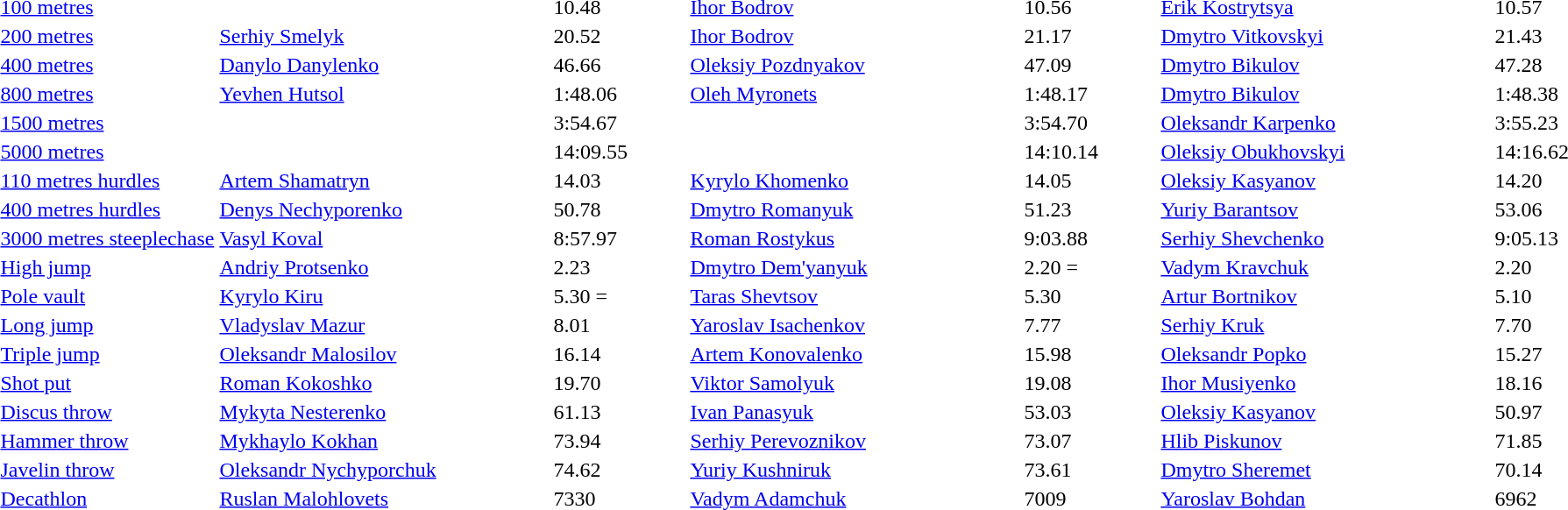<table>
<tr>
<td><a href='#'>100 metres</a></td>
<td width=250></td>
<td width=100>10.48</td>
<td width=250><a href='#'>Ihor Bodrov</a></td>
<td width=100>10.56 </td>
<td width=250><a href='#'>Erik Kostrytsya</a></td>
<td width=100>10.57</td>
</tr>
<tr>
<td><a href='#'>200 metres</a></td>
<td><a href='#'>Serhiy Smelyk</a></td>
<td>20.52 </td>
<td><a href='#'>Ihor Bodrov</a></td>
<td>21.17 </td>
<td><a href='#'>Dmytro Vitkovskyi</a></td>
<td>21.43</td>
</tr>
<tr>
<td><a href='#'>400 metres</a></td>
<td><a href='#'>Danylo Danylenko</a></td>
<td>46.66</td>
<td><a href='#'>Oleksiy Pozdnyakov</a></td>
<td>47.09</td>
<td><a href='#'>Dmytro Bikulov</a></td>
<td>47.28 </td>
</tr>
<tr>
<td><a href='#'>800 metres</a></td>
<td><a href='#'>Yevhen Hutsol</a></td>
<td>1:48.06</td>
<td><a href='#'>Oleh Myronets</a></td>
<td>1:48.17 </td>
<td><a href='#'>Dmytro Bikulov</a></td>
<td>1:48.38 </td>
</tr>
<tr>
<td><a href='#'>1500 metres</a></td>
<td></td>
<td>3:54.67</td>
<td></td>
<td>3:54.70</td>
<td><a href='#'>Oleksandr Karpenko</a></td>
<td>3:55.23</td>
</tr>
<tr>
<td><a href='#'>5000 metres</a></td>
<td></td>
<td>14:09.55 </td>
<td></td>
<td>14:10.14</td>
<td><a href='#'>Oleksiy Obukhovskyi</a></td>
<td>14:16.62 </td>
</tr>
<tr>
<td><a href='#'>110 metres hurdles</a></td>
<td><a href='#'>Artem Shamatryn</a></td>
<td>14.03</td>
<td><a href='#'>Kyrylo Khomenko</a></td>
<td>14.05</td>
<td><a href='#'>Oleksiy Kasyanov</a></td>
<td>14.20 </td>
</tr>
<tr>
<td><a href='#'>400 metres hurdles</a></td>
<td><a href='#'>Denys Nechyporenko</a></td>
<td>50.78 </td>
<td><a href='#'>Dmytro Romanyuk</a></td>
<td>51.23</td>
<td><a href='#'>Yuriy Barantsov</a></td>
<td>53.06 </td>
</tr>
<tr>
<td><a href='#'>3000 metres steeplechase</a></td>
<td><a href='#'>Vasyl Koval</a></td>
<td>8:57.97</td>
<td><a href='#'>Roman Rostykus</a></td>
<td>9:03.88</td>
<td><a href='#'>Serhiy Shevchenko</a></td>
<td>9:05.13 </td>
</tr>
<tr>
<td><a href='#'>High jump</a></td>
<td><a href='#'>Andriy Protsenko</a></td>
<td>2.23</td>
<td><a href='#'>Dmytro Dem'yanyuk</a></td>
<td>2.20 =</td>
<td><a href='#'>Vadym Kravchuk</a></td>
<td>2.20</td>
</tr>
<tr>
<td><a href='#'>Pole vault</a></td>
<td><a href='#'>Kyrylo Kiru</a></td>
<td>5.30 =</td>
<td><a href='#'>Taras Shevtsov</a></td>
<td>5.30 </td>
<td><a href='#'>Artur Bortnikov</a></td>
<td>5.10</td>
</tr>
<tr>
<td><a href='#'>Long jump</a></td>
<td><a href='#'>Vladyslav Mazur</a></td>
<td>8.01 </td>
<td><a href='#'>Yaroslav Isachenkov</a></td>
<td>7.77</td>
<td><a href='#'>Serhiy Kruk</a></td>
<td>7.70 </td>
</tr>
<tr>
<td><a href='#'>Triple jump</a></td>
<td><a href='#'>Oleksandr Malosilov</a></td>
<td>16.14</td>
<td><a href='#'>Artem Konovalenko</a></td>
<td>15.98</td>
<td><a href='#'>Oleksandr Popko</a></td>
<td>15.27</td>
</tr>
<tr>
<td><a href='#'>Shot put</a></td>
<td><a href='#'>Roman Kokoshko</a></td>
<td>19.70 </td>
<td><a href='#'>Viktor Samolyuk</a></td>
<td>19.08</td>
<td><a href='#'>Ihor Musiyenko</a></td>
<td>18.16</td>
</tr>
<tr>
<td><a href='#'>Discus throw</a></td>
<td><a href='#'>Mykyta Nesterenko</a></td>
<td>61.13 </td>
<td><a href='#'>Ivan Panasyuk</a></td>
<td>53.03</td>
<td><a href='#'>Oleksiy Kasyanov</a></td>
<td>50.97 </td>
</tr>
<tr>
<td><a href='#'>Hammer throw</a></td>
<td><a href='#'>Mykhaylo Kokhan</a></td>
<td>73.94</td>
<td><a href='#'>Serhiy Perevoznikov</a></td>
<td>73.07</td>
<td><a href='#'>Hlib Piskunov</a></td>
<td>71.85</td>
</tr>
<tr>
<td><a href='#'>Javelin throw</a></td>
<td><a href='#'>Oleksandr Nychyporchuk</a></td>
<td>74.62</td>
<td><a href='#'>Yuriy Kushniruk</a></td>
<td>73.61</td>
<td><a href='#'>Dmytro Sheremet</a></td>
<td>70.14</td>
</tr>
<tr>
<td><a href='#'>Decathlon</a></td>
<td><a href='#'>Ruslan Malohlovets</a></td>
<td>7330</td>
<td><a href='#'>Vadym Adamchuk</a></td>
<td>7009</td>
<td><a href='#'>Yaroslav Bohdan</a></td>
<td>6962 </td>
</tr>
</table>
